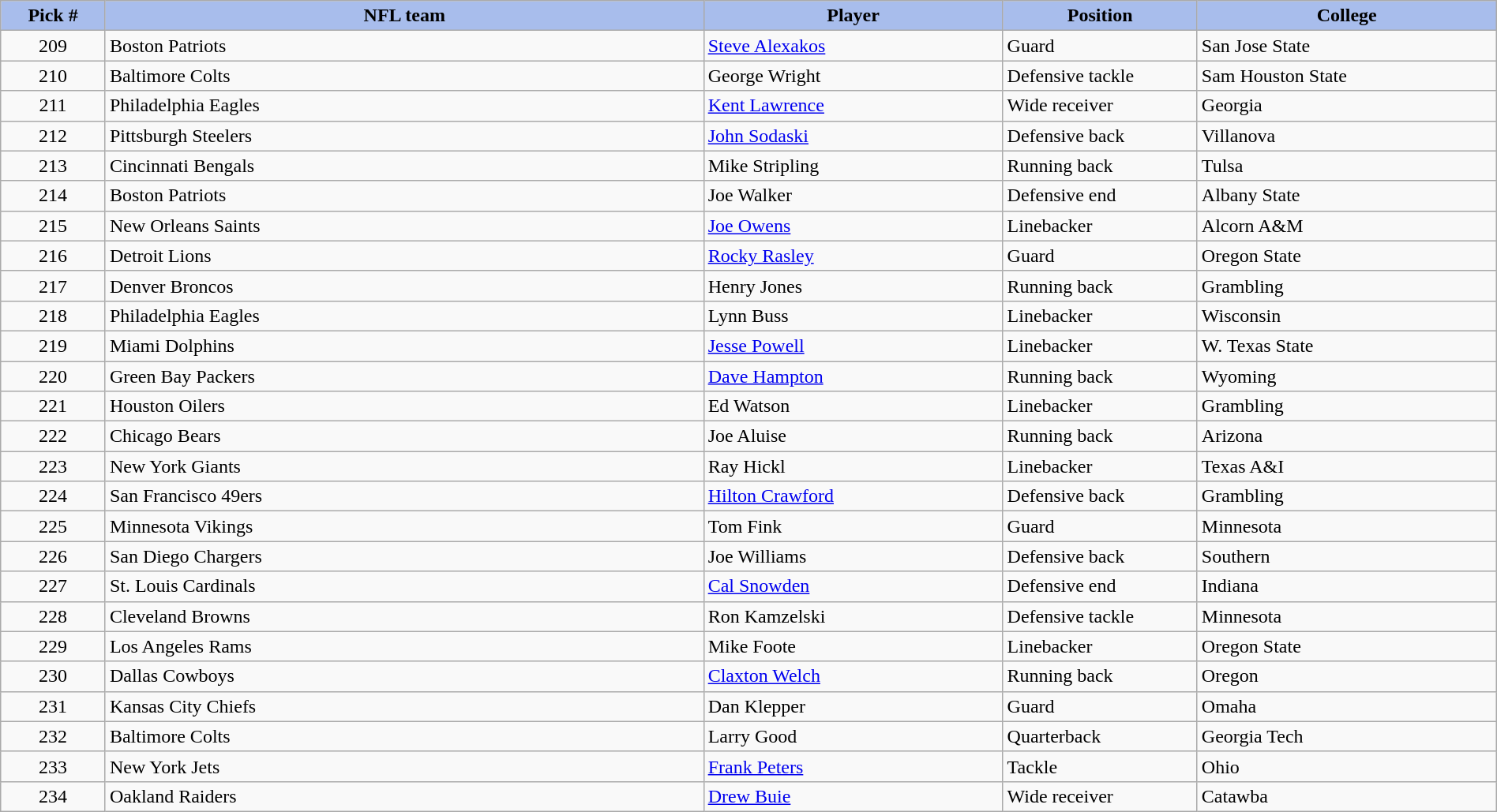<table class="wikitable sortable sortable" style="width: 100%">
<tr>
<th style="background:#A8BDEC;" width=7%>Pick #</th>
<th width=40% style="background:#A8BDEC;">NFL team</th>
<th width=20% style="background:#A8BDEC;">Player</th>
<th width=13% style="background:#A8BDEC;">Position</th>
<th style="background:#A8BDEC;">College</th>
</tr>
<tr>
<td align=center>209</td>
<td>Boston Patriots</td>
<td><a href='#'>Steve Alexakos</a></td>
<td>Guard</td>
<td>San Jose State</td>
</tr>
<tr>
<td align=center>210</td>
<td>Baltimore Colts</td>
<td>George Wright</td>
<td>Defensive  tackle</td>
<td>Sam Houston State</td>
</tr>
<tr>
<td align=center>211</td>
<td>Philadelphia Eagles</td>
<td><a href='#'>Kent Lawrence</a></td>
<td>Wide receiver</td>
<td>Georgia</td>
</tr>
<tr>
<td align=center>212</td>
<td>Pittsburgh Steelers</td>
<td><a href='#'>John Sodaski</a></td>
<td>Defensive back</td>
<td>Villanova</td>
</tr>
<tr>
<td align=center>213</td>
<td>Cincinnati Bengals</td>
<td>Mike Stripling</td>
<td>Running back</td>
<td>Tulsa</td>
</tr>
<tr>
<td align=center>214</td>
<td>Boston Patriots</td>
<td>Joe Walker</td>
<td>Defensive end</td>
<td>Albany State</td>
</tr>
<tr>
<td align=center>215</td>
<td>New Orleans Saints</td>
<td><a href='#'>Joe Owens</a></td>
<td>Linebacker</td>
<td>Alcorn A&M</td>
</tr>
<tr>
<td align=center>216</td>
<td>Detroit Lions</td>
<td><a href='#'>Rocky Rasley</a></td>
<td>Guard</td>
<td>Oregon State</td>
</tr>
<tr>
<td align=center>217</td>
<td>Denver Broncos</td>
<td>Henry Jones</td>
<td>Running back</td>
<td>Grambling</td>
</tr>
<tr>
<td align=center>218</td>
<td>Philadelphia Eagles</td>
<td>Lynn Buss</td>
<td>Linebacker</td>
<td>Wisconsin</td>
</tr>
<tr>
<td align=center>219</td>
<td>Miami Dolphins</td>
<td><a href='#'>Jesse Powell</a></td>
<td>Linebacker</td>
<td>W. Texas State</td>
</tr>
<tr>
<td align=center>220</td>
<td>Green Bay Packers</td>
<td><a href='#'>Dave Hampton</a></td>
<td>Running back</td>
<td>Wyoming</td>
</tr>
<tr>
<td align=center>221</td>
<td>Houston Oilers</td>
<td>Ed Watson</td>
<td>Linebacker</td>
<td>Grambling</td>
</tr>
<tr>
<td align=center>222</td>
<td>Chicago Bears</td>
<td>Joe Aluise</td>
<td>Running back</td>
<td>Arizona</td>
</tr>
<tr>
<td align=center>223</td>
<td>New York Giants</td>
<td>Ray Hickl</td>
<td>Linebacker</td>
<td>Texas A&I</td>
</tr>
<tr>
<td align=center>224</td>
<td>San Francisco 49ers</td>
<td><a href='#'>Hilton Crawford</a></td>
<td>Defensive back</td>
<td>Grambling</td>
</tr>
<tr>
<td align=center>225</td>
<td>Minnesota Vikings</td>
<td>Tom Fink</td>
<td>Guard</td>
<td>Minnesota</td>
</tr>
<tr>
<td align=center>226</td>
<td>San Diego Chargers</td>
<td>Joe Williams</td>
<td>Defensive back</td>
<td>Southern</td>
</tr>
<tr>
<td align=center>227</td>
<td>St. Louis Cardinals</td>
<td><a href='#'>Cal Snowden</a></td>
<td>Defensive end</td>
<td>Indiana</td>
</tr>
<tr>
<td align=center>228</td>
<td>Cleveland Browns</td>
<td>Ron Kamzelski</td>
<td>Defensive  tackle</td>
<td>Minnesota</td>
</tr>
<tr>
<td align=center>229</td>
<td>Los Angeles Rams</td>
<td>Mike Foote</td>
<td>Linebacker</td>
<td>Oregon State</td>
</tr>
<tr>
<td align=center>230</td>
<td>Dallas Cowboys</td>
<td><a href='#'>Claxton Welch</a></td>
<td>Running back</td>
<td>Oregon</td>
</tr>
<tr>
<td align=center>231</td>
<td>Kansas City Chiefs</td>
<td>Dan Klepper</td>
<td>Guard</td>
<td>Omaha</td>
</tr>
<tr>
<td align=center>232</td>
<td>Baltimore Colts</td>
<td>Larry Good</td>
<td>Quarterback</td>
<td>Georgia Tech</td>
</tr>
<tr>
<td align=center>233</td>
<td>New York Jets</td>
<td><a href='#'>Frank Peters</a></td>
<td>Tackle</td>
<td>Ohio</td>
</tr>
<tr>
<td align=center>234</td>
<td>Oakland Raiders</td>
<td><a href='#'>Drew Buie</a></td>
<td>Wide receiver</td>
<td>Catawba</td>
</tr>
</table>
